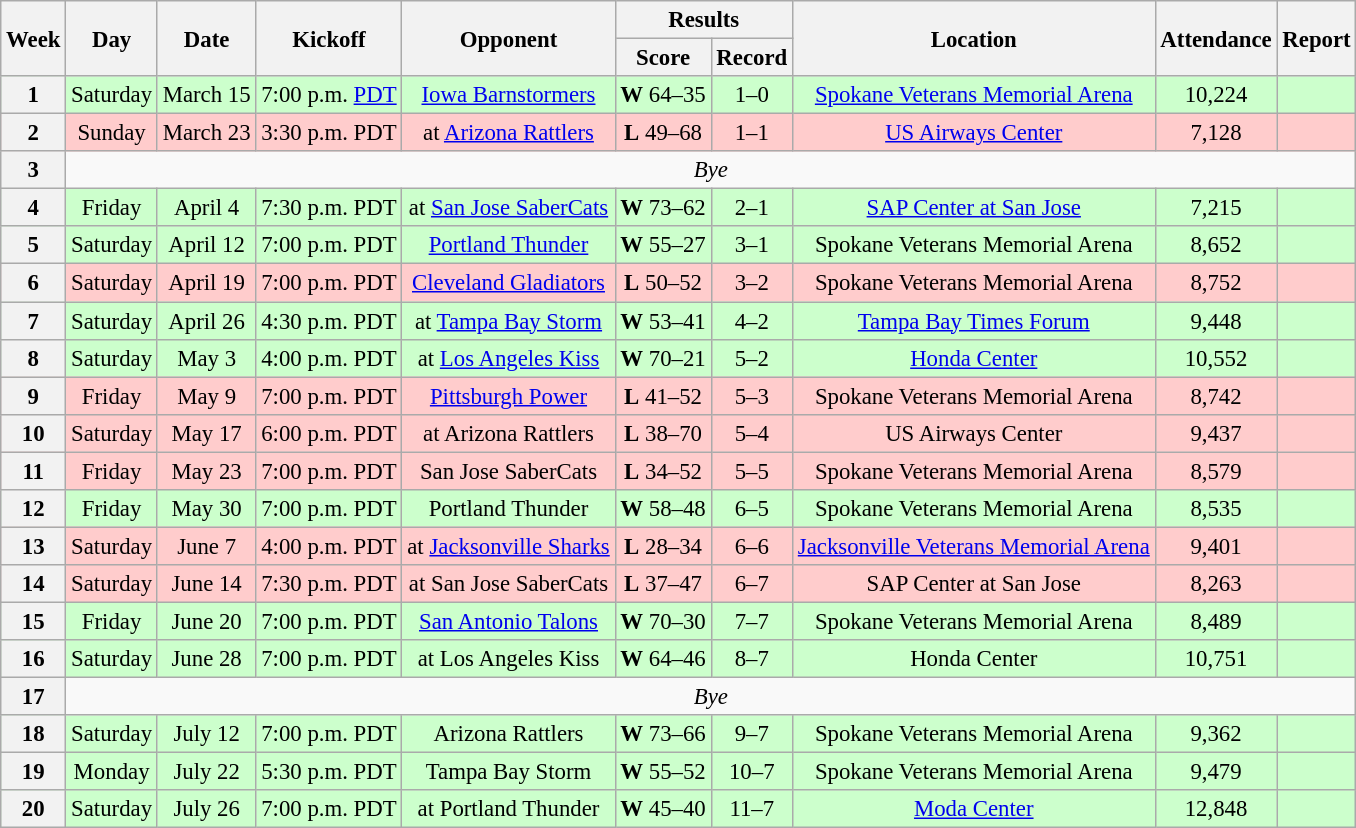<table class="wikitable" style="font-size: 95%;">
<tr>
<th rowspan=2>Week</th>
<th rowspan=2>Day</th>
<th rowspan=2>Date</th>
<th rowspan=2>Kickoff</th>
<th rowspan=2>Opponent</th>
<th colspan=2>Results</th>
<th rowspan=2>Location</th>
<th rowspan=2>Attendance</th>
<th rowspan=2>Report</th>
</tr>
<tr>
<th>Score</th>
<th>Record</th>
</tr>
<tr style= background:#ccffcc>
<th align="center"><strong>1</strong></th>
<td align="center">Saturday</td>
<td align="center">March 15</td>
<td align="center">7:00 p.m. <a href='#'>PDT</a></td>
<td align="center"><a href='#'>Iowa Barnstormers</a></td>
<td align="center"><strong>W</strong> 64–35</td>
<td align="center">1–0</td>
<td align="center"><a href='#'>Spokane Veterans Memorial Arena</a></td>
<td align="center">10,224</td>
<td align="center"></td>
</tr>
<tr style= background:#ffcccc>
<th align="center"><strong>2</strong></th>
<td align="center">Sunday</td>
<td align="center">March 23</td>
<td align="center">3:30 p.m. PDT</td>
<td align="center">at <a href='#'>Arizona Rattlers</a></td>
<td align="center"><strong>L</strong> 49–68</td>
<td align="center">1–1</td>
<td align="center"><a href='#'>US Airways Center</a></td>
<td align="center">7,128</td>
<td align="center"></td>
</tr>
<tr style=>
<th align="center"><strong>3</strong></th>
<td colspan=9 align="center" valign="middle"><em>Bye</em></td>
</tr>
<tr style= background:#ccffcc>
<th align="center"><strong>4</strong></th>
<td align="center">Friday</td>
<td align="center">April 4</td>
<td align="center">7:30 p.m. PDT</td>
<td align="center">at <a href='#'>San Jose SaberCats</a></td>
<td align="center"><strong>W</strong> 73–62</td>
<td align="center">2–1</td>
<td align="center"><a href='#'>SAP Center at San Jose</a></td>
<td align="center">7,215</td>
<td align="center"></td>
</tr>
<tr style= background:#ccffcc>
<th align="center"><strong>5</strong></th>
<td align="center">Saturday</td>
<td align="center">April 12</td>
<td align="center">7:00 p.m. PDT</td>
<td align="center"><a href='#'>Portland Thunder</a></td>
<td align="center"><strong>W</strong> 55–27</td>
<td align="center">3–1</td>
<td align="center">Spokane Veterans Memorial Arena</td>
<td align="center">8,652</td>
<td align="center"></td>
</tr>
<tr style= background:#ffcccc>
<th align="center"><strong>6</strong></th>
<td align="center">Saturday</td>
<td align="center">April 19</td>
<td align="center">7:00 p.m. PDT</td>
<td align="center"><a href='#'>Cleveland Gladiators</a></td>
<td align="center"><strong>L</strong> 50–52</td>
<td align="center">3–2</td>
<td align="center">Spokane Veterans Memorial Arena</td>
<td align="center">8,752</td>
<td align="center"></td>
</tr>
<tr style= background:#ccffcc>
<th align="center"><strong>7</strong></th>
<td align="center">Saturday</td>
<td align="center">April 26</td>
<td align="center">4:30 p.m. PDT</td>
<td align="center">at <a href='#'>Tampa Bay Storm</a></td>
<td align="center"><strong>W</strong> 53–41</td>
<td align="center">4–2</td>
<td align="center"><a href='#'>Tampa Bay Times Forum</a></td>
<td align="center">9,448</td>
<td align="center"></td>
</tr>
<tr style= background:#ccffcc>
<th align="center"><strong>8</strong></th>
<td align="center">Saturday</td>
<td align="center">May 3</td>
<td align="center">4:00 p.m. PDT</td>
<td align="center">at <a href='#'>Los Angeles Kiss</a></td>
<td align="center"><strong>W</strong> 70–21</td>
<td align="center">5–2</td>
<td align="center"><a href='#'>Honda Center</a></td>
<td align="center">10,552</td>
<td align="center"></td>
</tr>
<tr style= background:#ffcccc>
<th align="center"><strong>9</strong></th>
<td align="center">Friday</td>
<td align="center">May 9</td>
<td align="center">7:00 p.m. PDT</td>
<td align="center"><a href='#'>Pittsburgh Power</a></td>
<td align="center"><strong>L</strong> 41–52</td>
<td align="center">5–3</td>
<td align="center">Spokane Veterans Memorial Arena</td>
<td align="center">8,742</td>
<td align="center"></td>
</tr>
<tr style= background:#ffcccc>
<th align="center"><strong>10</strong></th>
<td align="center">Saturday</td>
<td align="center">May 17</td>
<td align="center">6:00 p.m. PDT</td>
<td align="center">at Arizona Rattlers</td>
<td align="center"><strong>L</strong> 38–70</td>
<td align="center">5–4</td>
<td align="center">US Airways Center</td>
<td align="center">9,437</td>
<td align="center"></td>
</tr>
<tr style= background:#ffcccc>
<th align="center"><strong>11</strong></th>
<td align="center">Friday</td>
<td align="center">May 23</td>
<td align="center">7:00 p.m. PDT</td>
<td align="center">San Jose SaberCats</td>
<td align="center"><strong>L</strong> 34–52</td>
<td align="center">5–5</td>
<td align="center">Spokane Veterans Memorial Arena</td>
<td align="center">8,579</td>
<td align="center"></td>
</tr>
<tr style= background:#ccffcc>
<th align="center"><strong>12</strong></th>
<td align="center">Friday</td>
<td align="center">May 30</td>
<td align="center">7:00 p.m. PDT</td>
<td align="center">Portland Thunder</td>
<td align="center"><strong>W</strong> 58–48</td>
<td align="center">6–5</td>
<td align="center">Spokane Veterans Memorial Arena</td>
<td align="center">8,535</td>
<td align="center"></td>
</tr>
<tr style= background:#ffcccc>
<th align="center"><strong>13</strong></th>
<td align="center">Saturday</td>
<td align="center">June 7</td>
<td align="center">4:00 p.m. PDT</td>
<td align="center">at <a href='#'>Jacksonville Sharks</a></td>
<td align="center"><strong>L</strong> 28–34</td>
<td align="center">6–6</td>
<td align="center"><a href='#'>Jacksonville Veterans Memorial Arena</a></td>
<td align="center">9,401</td>
<td align="center"></td>
</tr>
<tr style= background:#ffcccc>
<th align="center"><strong>14</strong></th>
<td align="center">Saturday</td>
<td align="center">June 14</td>
<td align="center">7:30 p.m. PDT</td>
<td align="center">at San Jose SaberCats</td>
<td align="center"><strong>L</strong> 37–47</td>
<td align="center">6–7</td>
<td align="center">SAP Center at San Jose</td>
<td align="center">8,263</td>
<td align="center"></td>
</tr>
<tr style= background:#ccffcc>
<th align="center"><strong>15</strong></th>
<td align="center">Friday</td>
<td align="center">June 20</td>
<td align="center">7:00 p.m. PDT</td>
<td align="center"><a href='#'>San Antonio Talons</a></td>
<td align="center"><strong>W</strong> 70–30</td>
<td align="center">7–7</td>
<td align="center">Spokane Veterans Memorial Arena</td>
<td align="center">8,489</td>
<td align="center"></td>
</tr>
<tr style= background:#ccffcc>
<th align="center"><strong>16</strong></th>
<td align="center">Saturday</td>
<td align="center">June 28</td>
<td align="center">7:00 p.m. PDT</td>
<td align="center">at Los Angeles Kiss</td>
<td align="center"><strong>W</strong> 64–46</td>
<td align="center">8–7</td>
<td align="center">Honda Center</td>
<td align="center">10,751</td>
<td align="center"></td>
</tr>
<tr style=>
<th align="center"><strong>17</strong></th>
<td colspan=9 align="center" valign="middle"><em>Bye</em></td>
</tr>
<tr style= background:#ccffcc>
<th align="center"><strong>18</strong></th>
<td align="center">Saturday</td>
<td align="center">July 12</td>
<td align="center">7:00 p.m. PDT</td>
<td align="center">Arizona Rattlers</td>
<td align="center"><strong>W</strong> 73–66</td>
<td align="center">9–7</td>
<td align="center">Spokane Veterans Memorial Arena</td>
<td align="center">9,362</td>
<td align="center"></td>
</tr>
<tr style= background:#ccffcc>
<th align="center"><strong>19</strong></th>
<td align="center">Monday</td>
<td align="center">July 22</td>
<td align="center">5:30 p.m. PDT</td>
<td align="center">Tampa Bay Storm</td>
<td align="center"><strong>W</strong> 55–52</td>
<td align="center">10–7</td>
<td align="center">Spokane Veterans Memorial Arena</td>
<td align="center">9,479</td>
<td align="center"></td>
</tr>
<tr style= background:#ccffcc>
<th align="center"><strong>20</strong></th>
<td align="center">Saturday</td>
<td align="center">July 26</td>
<td align="center">7:00 p.m. PDT</td>
<td align="center">at Portland Thunder</td>
<td align="center"><strong>W</strong> 45–40</td>
<td align="center">11–7</td>
<td align="center"><a href='#'>Moda Center</a></td>
<td align="center">12,848</td>
<td align="center"></td>
</tr>
</table>
